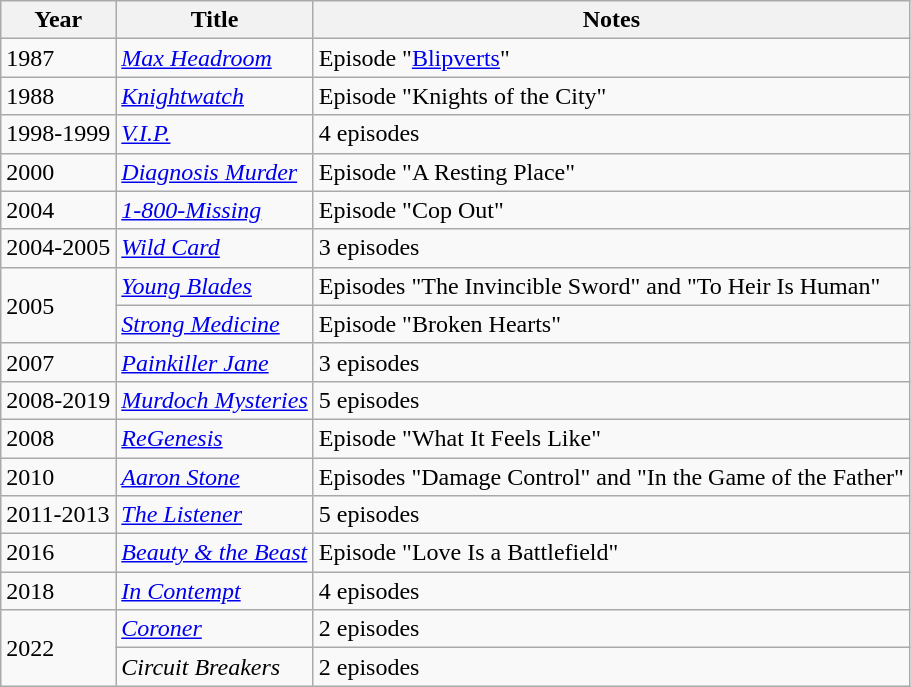<table class="wikitable">
<tr>
<th>Year</th>
<th>Title</th>
<th>Notes</th>
</tr>
<tr>
<td>1987</td>
<td><em><a href='#'>Max Headroom</a></em></td>
<td>Episode "<a href='#'>Blipverts</a>"</td>
</tr>
<tr>
<td>1988</td>
<td><em><a href='#'>Knightwatch</a></em></td>
<td>Episode "Knights of the City"</td>
</tr>
<tr>
<td>1998-1999</td>
<td><em><a href='#'>V.I.P.</a></em></td>
<td>4 episodes</td>
</tr>
<tr>
<td>2000</td>
<td><em><a href='#'>Diagnosis Murder</a></em></td>
<td>Episode "A Resting Place"</td>
</tr>
<tr>
<td>2004</td>
<td><em><a href='#'>1-800-Missing</a></em></td>
<td>Episode "Cop Out"</td>
</tr>
<tr>
<td>2004-2005</td>
<td><em><a href='#'>Wild Card</a></em></td>
<td>3 episodes</td>
</tr>
<tr>
<td rowspan=2>2005</td>
<td><em><a href='#'>Young Blades</a></em></td>
<td>Episodes "The Invincible Sword" and "To Heir Is Human"</td>
</tr>
<tr>
<td><em><a href='#'>Strong Medicine</a></em></td>
<td>Episode "Broken Hearts"</td>
</tr>
<tr>
<td>2007</td>
<td><em><a href='#'>Painkiller Jane</a></em></td>
<td>3 episodes</td>
</tr>
<tr>
<td>2008-2019</td>
<td><em><a href='#'>Murdoch Mysteries</a></em></td>
<td>5 episodes</td>
</tr>
<tr>
<td>2008</td>
<td><em><a href='#'>ReGenesis</a></em></td>
<td>Episode "What It Feels Like"</td>
</tr>
<tr>
<td>2010</td>
<td><em><a href='#'>Aaron Stone</a></em></td>
<td>Episodes "Damage Control" and "In the Game of the Father"</td>
</tr>
<tr>
<td>2011-2013</td>
<td><em><a href='#'>The Listener</a></em></td>
<td>5 episodes</td>
</tr>
<tr>
<td>2016</td>
<td><em><a href='#'>Beauty & the Beast</a></em></td>
<td>Episode "Love Is a Battlefield"</td>
</tr>
<tr>
<td>2018</td>
<td><em><a href='#'>In Contempt</a></em></td>
<td>4 episodes</td>
</tr>
<tr>
<td rowspan=2>2022</td>
<td><em><a href='#'>Coroner</a></em></td>
<td>2 episodes</td>
</tr>
<tr>
<td><em>Circuit Breakers</em></td>
<td>2 episodes</td>
</tr>
</table>
